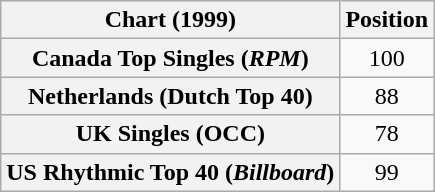<table class="wikitable sortable plainrowheaders" style="text-align:center">
<tr>
<th scope="col">Chart (1999)</th>
<th scope="col">Position</th>
</tr>
<tr>
<th scope="row">Canada Top Singles (<em>RPM</em>)</th>
<td>100</td>
</tr>
<tr>
<th scope="row">Netherlands (Dutch Top 40)</th>
<td>88</td>
</tr>
<tr>
<th scope="row">UK Singles (OCC)</th>
<td>78</td>
</tr>
<tr>
<th scope="row">US Rhythmic Top 40 (<em>Billboard</em>)</th>
<td>99</td>
</tr>
</table>
